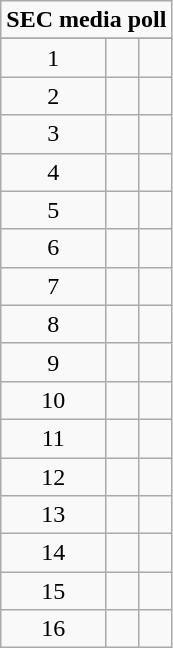<table class="wikitable" style="display: inline-table;">
<tr>
<td align="center" Colspan="3"><strong>SEC media poll</strong></td>
</tr>
<tr align="center">
</tr>
<tr align="center">
<td>1</td>
<td></td>
<td></td>
</tr>
<tr align="center">
<td>2</td>
<td></td>
<td></td>
</tr>
<tr align="center">
<td>3</td>
<td></td>
<td></td>
</tr>
<tr align="center">
<td>4</td>
<td></td>
<td></td>
</tr>
<tr align="center">
<td>5</td>
<td></td>
<td></td>
</tr>
<tr align="center">
<td>6</td>
<td></td>
<td></td>
</tr>
<tr align="center">
<td>7</td>
<td></td>
<td></td>
</tr>
<tr align="center">
<td>8</td>
<td></td>
<td></td>
</tr>
<tr align="center">
<td>9</td>
<td></td>
<td></td>
</tr>
<tr align="center">
<td>10</td>
<td></td>
<td></td>
</tr>
<tr align="center">
<td>11</td>
<td></td>
<td></td>
</tr>
<tr align="center">
<td>12</td>
<td></td>
<td></td>
</tr>
<tr align="center">
<td>13</td>
<td></td>
<td></td>
</tr>
<tr align="center">
<td>14</td>
<td></td>
<td></td>
</tr>
<tr align="center">
<td>15</td>
<td></td>
<td></td>
</tr>
<tr align="center">
<td>16</td>
<td></td>
<td></td>
</tr>
</table>
